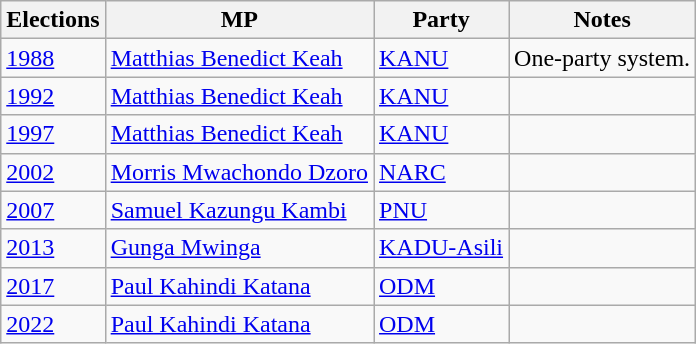<table class="wikitable">
<tr>
<th>Elections</th>
<th>MP </th>
<th>Party</th>
<th>Notes</th>
</tr>
<tr>
<td><a href='#'>1988</a></td>
<td><a href='#'>Matthias Benedict Keah</a></td>
<td><a href='#'>KANU</a></td>
<td>One-party system.</td>
</tr>
<tr>
<td><a href='#'>1992</a></td>
<td><a href='#'>Matthias Benedict Keah</a></td>
<td><a href='#'>KANU</a></td>
<td></td>
</tr>
<tr>
<td><a href='#'>1997</a></td>
<td><a href='#'>Matthias Benedict Keah</a></td>
<td><a href='#'>KANU</a></td>
<td></td>
</tr>
<tr>
<td><a href='#'>2002</a></td>
<td><a href='#'>Morris Mwachondo Dzoro</a></td>
<td><a href='#'>NARC</a></td>
<td></td>
</tr>
<tr>
<td><a href='#'>2007</a></td>
<td><a href='#'>Samuel Kazungu Kambi</a></td>
<td><a href='#'>PNU</a></td>
<td></td>
</tr>
<tr>
<td><a href='#'>2013</a></td>
<td><a href='#'>Gunga Mwinga</a></td>
<td><a href='#'>KADU-Asili</a></td>
<td></td>
</tr>
<tr>
<td><a href='#'>2017</a></td>
<td><a href='#'>Paul Kahindi Katana</a></td>
<td><a href='#'>ODM</a></td>
<td></td>
</tr>
<tr>
<td><a href='#'>2022</a></td>
<td><a href='#'>Paul Kahindi Katana</a></td>
<td><a href='#'>ODM</a></td>
<td></td>
</tr>
</table>
